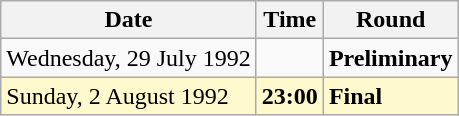<table class="wikitable">
<tr>
<th>Date</th>
<th>Time</th>
<th>Round</th>
</tr>
<tr>
<td>Wednesday, 29 July 1992</td>
<td></td>
<td><strong>Preliminary</strong></td>
</tr>
<tr style=background:lemonchiffon>
<td>Sunday, 2 August 1992</td>
<td><strong>23:00</strong></td>
<td><strong>Final</strong></td>
</tr>
</table>
